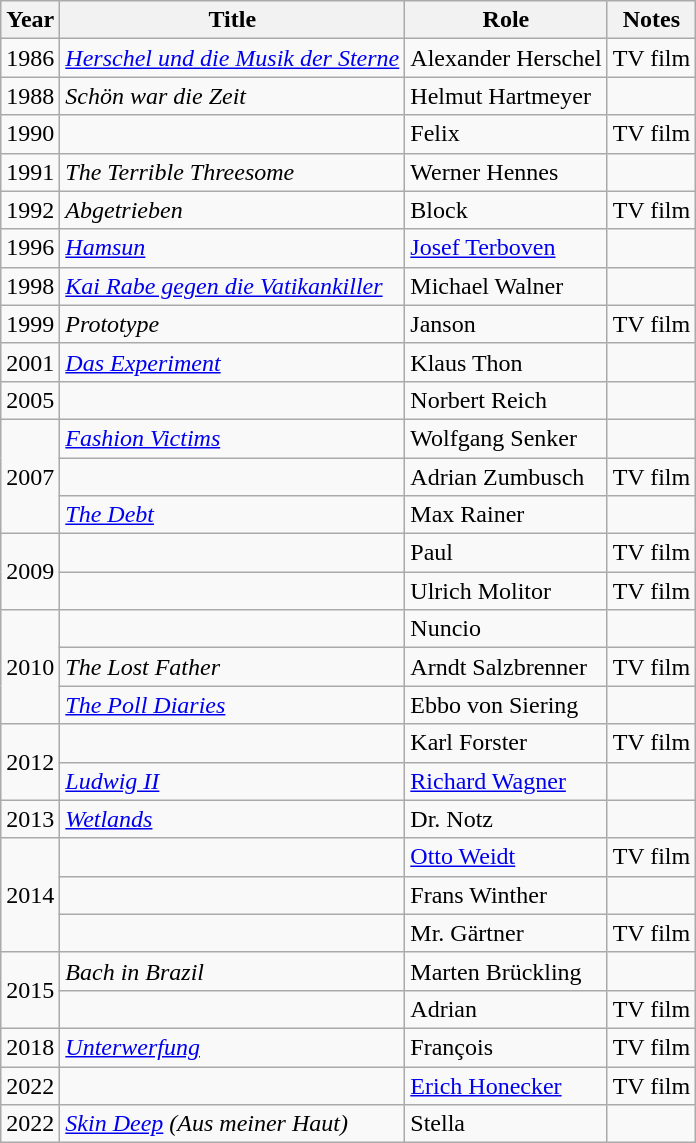<table class="wikitable sortable">
<tr>
<th>Year</th>
<th>Title</th>
<th>Role</th>
<th class="unsortable">Notes</th>
</tr>
<tr>
<td>1986</td>
<td><em><a href='#'>Herschel und die Musik der Sterne</a></em></td>
<td>Alexander Herschel</td>
<td>TV film</td>
</tr>
<tr>
<td>1988</td>
<td><em>Schön war die Zeit</em></td>
<td>Helmut Hartmeyer</td>
<td></td>
</tr>
<tr>
<td>1990</td>
<td><em></em></td>
<td>Felix</td>
<td>TV film</td>
</tr>
<tr>
<td>1991</td>
<td><em>The Terrible Threesome</em></td>
<td>Werner Hennes</td>
<td></td>
</tr>
<tr>
<td>1992</td>
<td><em>Abgetrieben</em></td>
<td>Block</td>
<td>TV film</td>
</tr>
<tr>
<td>1996</td>
<td><em><a href='#'>Hamsun</a></em></td>
<td><a href='#'>Josef Terboven</a></td>
<td></td>
</tr>
<tr>
<td>1998</td>
<td><em><a href='#'>Kai Rabe gegen die Vatikankiller</a></em></td>
<td>Michael Walner</td>
<td></td>
</tr>
<tr>
<td>1999</td>
<td><em>Prototype</em></td>
<td>Janson</td>
<td>TV film</td>
</tr>
<tr>
<td>2001</td>
<td><em><a href='#'>Das Experiment</a></em></td>
<td>Klaus Thon</td>
<td></td>
</tr>
<tr>
<td>2005</td>
<td><em></em></td>
<td>Norbert Reich</td>
<td></td>
</tr>
<tr>
<td rowspan=3>2007</td>
<td><em><a href='#'>Fashion Victims</a></em></td>
<td>Wolfgang Senker</td>
<td></td>
</tr>
<tr>
<td><em></em></td>
<td>Adrian Zumbusch</td>
<td>TV film</td>
</tr>
<tr>
<td><em><a href='#'>The Debt</a></em></td>
<td>Max Rainer</td>
<td></td>
</tr>
<tr>
<td rowspan=2>2009</td>
<td><em></em></td>
<td>Paul</td>
<td>TV film</td>
</tr>
<tr>
<td><em></em></td>
<td>Ulrich Molitor</td>
<td>TV film</td>
</tr>
<tr>
<td rowspan=3>2010</td>
<td><em></em></td>
<td>Nuncio</td>
<td></td>
</tr>
<tr>
<td><em>The Lost Father</em></td>
<td>Arndt Salzbrenner</td>
<td>TV film</td>
</tr>
<tr>
<td><em><a href='#'>The Poll Diaries</a></em></td>
<td>Ebbo von Siering</td>
<td></td>
</tr>
<tr>
<td rowspan=2>2012</td>
<td><em></em></td>
<td>Karl Forster</td>
<td>TV film</td>
</tr>
<tr>
<td><em><a href='#'>Ludwig II</a></em></td>
<td><a href='#'>Richard Wagner</a></td>
<td></td>
</tr>
<tr>
<td>2013</td>
<td><em><a href='#'>Wetlands</a></em></td>
<td>Dr. Notz</td>
<td></td>
</tr>
<tr>
<td rowspan=3>2014</td>
<td><em></em></td>
<td><a href='#'>Otto Weidt</a></td>
<td>TV film</td>
</tr>
<tr>
<td><em></em></td>
<td>Frans Winther</td>
<td></td>
</tr>
<tr>
<td><em></em></td>
<td>Mr. Gärtner</td>
<td>TV film</td>
</tr>
<tr>
<td rowspan=2>2015</td>
<td><em>Bach in Brazil</em></td>
<td>Marten Brückling</td>
<td></td>
</tr>
<tr>
<td><em></em></td>
<td>Adrian</td>
<td>TV film</td>
</tr>
<tr>
<td>2018</td>
<td><em><a href='#'>Unterwerfung</a></em></td>
<td>François</td>
<td>TV film</td>
</tr>
<tr>
<td>2022</td>
<td><em></em></td>
<td><a href='#'>Erich Honecker</a></td>
<td>TV film</td>
</tr>
<tr>
<td>2022</td>
<td><em><a href='#'>Skin Deep</a> (Aus meiner Haut)</em></td>
<td>Stella</td>
<td></td>
</tr>
</table>
